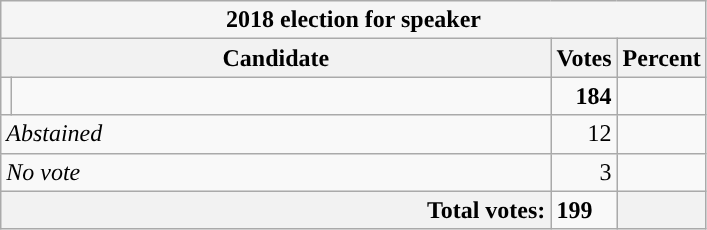<table class="wikitable">
<tr>
<th colspan=4 style="background:#f5f5f5">2018 election for speaker </th>
</tr>
<tr>
<th colspan=2>Candidate</th>
<th>Votes</th>
<th>Percent</th>
</tr>
<tr>
<td style="background-color: "></td>
<td style="width: 22em;"></td>
<td style="text-align:right"><strong>184</strong></td>
<td style="text-align:right"></td>
</tr>
<tr>
<td colspan=2><em>Abstained</em></td>
<td style="text-align:right">12</td>
<td style="text-align:right"></td>
</tr>
<tr>
<td colspan=2><em>No vote</em></td>
<td style="text-align:right">3</td>
<td style="text-align:right"></td>
</tr>
<tr>
<th colspan=2 style="text-align:right">Total votes:</th>
<td><strong>199</strong></td>
<th></th>
</tr>
</table>
